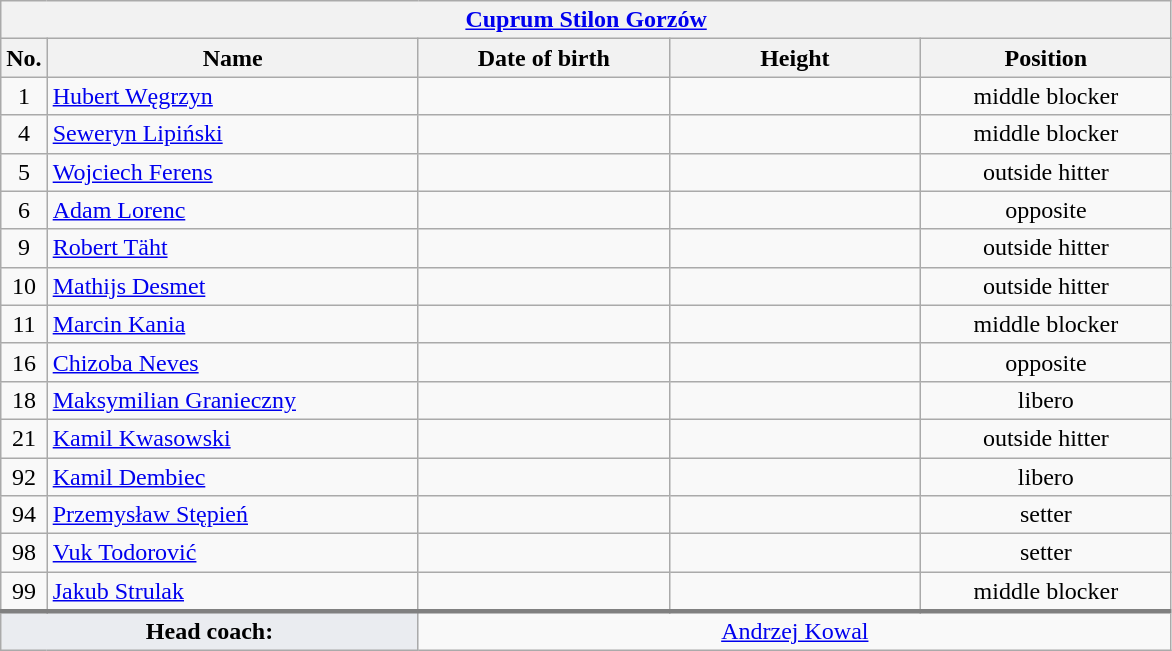<table class="wikitable collapsible collapsed" style="font-size:100%; text-align:center">
<tr>
<th colspan=5 style="width:30em"><a href='#'>Cuprum Stilon Gorzów</a></th>
</tr>
<tr>
<th>No.</th>
<th style="width:15em">Name</th>
<th style="width:10em">Date of birth</th>
<th style="width:10em">Height</th>
<th style="width:10em">Position</th>
</tr>
<tr>
<td>1</td>
<td align=left> <a href='#'>Hubert Węgrzyn</a></td>
<td align=right></td>
<td></td>
<td>middle blocker</td>
</tr>
<tr>
<td>4</td>
<td align=left> <a href='#'>Seweryn Lipiński</a></td>
<td align=right></td>
<td></td>
<td>middle blocker</td>
</tr>
<tr>
<td>5</td>
<td align=left> <a href='#'>Wojciech Ferens</a></td>
<td align=right></td>
<td></td>
<td>outside hitter</td>
</tr>
<tr>
<td>6</td>
<td align=left> <a href='#'>Adam Lorenc</a></td>
<td align=right></td>
<td></td>
<td>opposite</td>
</tr>
<tr>
<td>9</td>
<td align=left> <a href='#'>Robert Täht</a></td>
<td align=right></td>
<td></td>
<td>outside hitter</td>
</tr>
<tr>
<td>10</td>
<td align=left> <a href='#'>Mathijs Desmet</a></td>
<td align=right></td>
<td></td>
<td>outside hitter</td>
</tr>
<tr>
<td>11</td>
<td align=left> <a href='#'>Marcin Kania</a></td>
<td align=right></td>
<td></td>
<td>middle blocker</td>
</tr>
<tr>
<td>16</td>
<td align=left> <a href='#'>Chizoba Neves</a></td>
<td align=right></td>
<td></td>
<td>opposite</td>
</tr>
<tr>
<td>18</td>
<td align=left> <a href='#'>Maksymilian Granieczny</a></td>
<td align=right></td>
<td></td>
<td>libero</td>
</tr>
<tr>
<td>21</td>
<td align=left> <a href='#'>Kamil Kwasowski</a></td>
<td align=right></td>
<td></td>
<td>outside hitter</td>
</tr>
<tr>
<td>92</td>
<td align=left> <a href='#'>Kamil Dembiec</a></td>
<td align=right></td>
<td></td>
<td>libero</td>
</tr>
<tr>
<td>94</td>
<td align=left> <a href='#'>Przemysław Stępień</a></td>
<td align=right></td>
<td></td>
<td>setter</td>
</tr>
<tr>
<td>98</td>
<td align=left> <a href='#'>Vuk Todorović</a></td>
<td align=right></td>
<td></td>
<td>setter</td>
</tr>
<tr>
<td>99</td>
<td align=left> <a href='#'>Jakub Strulak</a></td>
<td align=right></td>
<td></td>
<td>middle blocker</td>
</tr>
<tr style="border-top: 3px solid grey">
<td colspan=2 style="background:#EAECF0"><strong>Head coach:</strong></td>
<td colspan=3> <a href='#'>Andrzej Kowal</a></td>
</tr>
</table>
